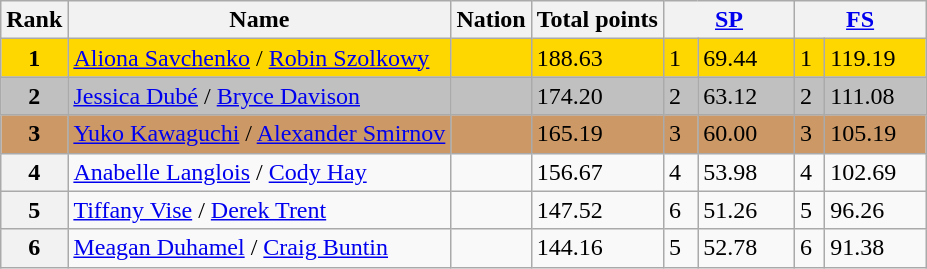<table class="wikitable">
<tr>
<th>Rank</th>
<th>Name</th>
<th>Nation</th>
<th>Total points</th>
<th colspan="2" width="80px"><a href='#'>SP</a></th>
<th colspan="2" width="80px"><a href='#'>FS</a></th>
</tr>
<tr bgcolor="gold">
<td align="center"><strong>1</strong></td>
<td><a href='#'>Aliona Savchenko</a> / <a href='#'>Robin Szolkowy</a></td>
<td></td>
<td>188.63</td>
<td>1</td>
<td>69.44</td>
<td>1</td>
<td>119.19</td>
</tr>
<tr bgcolor="silver">
<td align="center"><strong>2</strong></td>
<td><a href='#'>Jessica Dubé</a> / <a href='#'>Bryce Davison</a></td>
<td></td>
<td>174.20</td>
<td>2</td>
<td>63.12</td>
<td>2</td>
<td>111.08</td>
</tr>
<tr bgcolor="cc9966">
<td align="center"><strong>3</strong></td>
<td><a href='#'>Yuko Kawaguchi</a> / <a href='#'>Alexander Smirnov</a></td>
<td></td>
<td>165.19</td>
<td>3</td>
<td>60.00</td>
<td>3</td>
<td>105.19</td>
</tr>
<tr>
<th>4</th>
<td><a href='#'>Anabelle Langlois</a> / <a href='#'>Cody Hay</a></td>
<td></td>
<td>156.67</td>
<td>4</td>
<td>53.98</td>
<td>4</td>
<td>102.69</td>
</tr>
<tr>
<th>5</th>
<td><a href='#'>Tiffany Vise</a> / <a href='#'>Derek Trent</a></td>
<td></td>
<td>147.52</td>
<td>6</td>
<td>51.26</td>
<td>5</td>
<td>96.26</td>
</tr>
<tr>
<th>6</th>
<td><a href='#'>Meagan Duhamel</a> / <a href='#'>Craig Buntin</a></td>
<td></td>
<td>144.16</td>
<td>5</td>
<td>52.78</td>
<td>6</td>
<td>91.38</td>
</tr>
</table>
